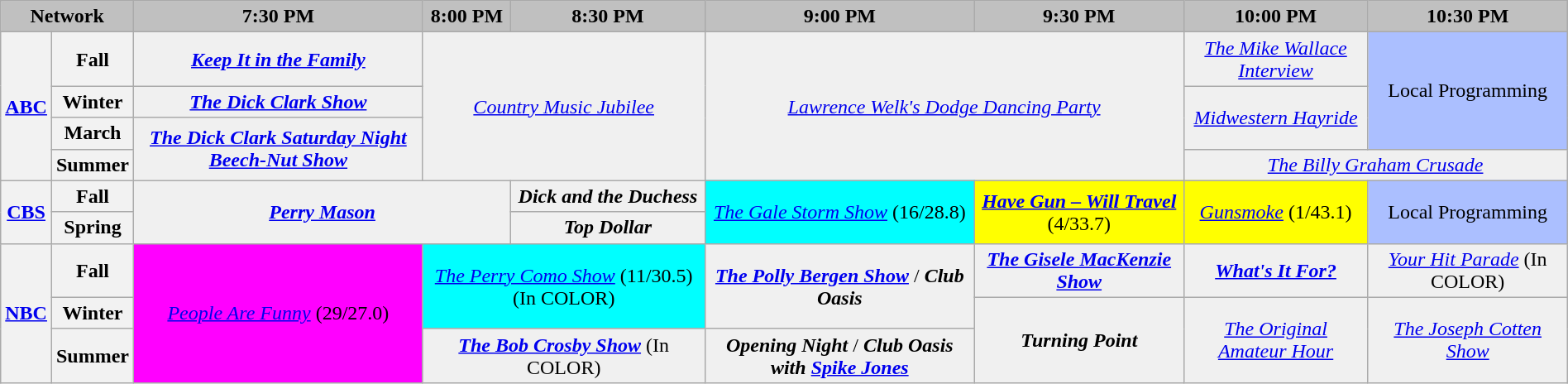<table class="wikitable" style="width:100%;margin-right:0;text-align:center">
<tr>
<th colspan="2" style="background-color:#C0C0C0;text-align:center">Network</th>
<th style="background-color:#C0C0C0;text-align:center">7:30 PM</th>
<th style="background-color:#C0C0C0;text-align:center">8:00 PM</th>
<th style="background-color:#C0C0C0;text-align:center">8:30 PM</th>
<th style="background-color:#C0C0C0;text-align:center">9:00 PM</th>
<th style="background-color:#C0C0C0;text-align:center">9:30 PM</th>
<th style="background-color:#C0C0C0;text-align:center">10:00 PM</th>
<th style="background-color:#C0C0C0;text-align:center">10:30 PM</th>
</tr>
<tr>
<th bgcolor="#C0C0C0" rowspan="4"><a href='#'>ABC</a></th>
<th>Fall</th>
<td bgcolor="#F0F0F0"><strong><em><a href='#'>Keep It in the Family</a></em></strong></td>
<td colspan="2" bgcolor="#F0F0F0" rowspan="4"><em><a href='#'>Country Music Jubilee</a></em></td>
<td colspan="2" bgcolor="#F0F0F0" rowspan="4"><em><a href='#'>Lawrence Welk's Dodge Dancing Party</a></em></td>
<td bgcolor="#F0F0F0"><em><a href='#'>The Mike Wallace Interview</a></em></td>
<td bgcolor="#ABBFFF" rowspan="3">Local Programming</td>
</tr>
<tr>
<th>Winter</th>
<td bgcolor="#F0F0F0"><strong><em><a href='#'>The Dick Clark Show</a></em></strong></td>
<td bgcolor="#F0F0F0" rowspan="2"><em><a href='#'>Midwestern Hayride</a></em></td>
</tr>
<tr>
<th>March</th>
<td bgcolor="#F0F0F0" rowspan="2"><strong><em><a href='#'>The Dick Clark Saturday Night Beech-Nut Show</a></em></strong></td>
</tr>
<tr>
<th>Summer</th>
<td bgcolor="#F0F0F0" colspan="2"><em><a href='#'>The Billy Graham Crusade</a></em></td>
</tr>
<tr>
<th bgcolor="#C0C0C0" rowspan="2"><a href='#'>CBS</a></th>
<th>Fall</th>
<td colspan="2" rowspan="2" bgcolor="#F0F0F0"><strong><em><a href='#'>Perry Mason</a></em></strong></td>
<td bgcolor="#F0F0F0"><strong><em>Dick and the Duchess</em></strong></td>
<td bgcolor="#00FFFF" rowspan="2"><em><a href='#'>The Gale Storm Show</a></em> (16/28.8)</td>
<td bgcolor="#FFFF00" rowspan="2"><strong><em><a href='#'>Have Gun – Will Travel</a></em></strong> (4/33.7)</td>
<td bgcolor="#FFFF00" rowspan="2"><em><a href='#'>Gunsmoke</a></em> (1/43.1)</td>
<td bgcolor="#ABBFFF" rowspan="2">Local Programming</td>
</tr>
<tr>
<th>Spring</th>
<td bgcolor="#F0F0F0"><strong><em>Top Dollar</em></strong></td>
</tr>
<tr>
<th bgcolor="#C0C0C0" rowspan="3"><a href='#'>NBC</a></th>
<th>Fall</th>
<td bgcolor="#FF00FF" rowspan="3"><em><a href='#'>People Are Funny</a></em> (29/27.0)</td>
<td bgcolor="#00FFFF" colspan="2" rowspan="2"><em><a href='#'>The Perry Como Show</a></em> (11/30.5) (In <span>C</span><span>O</span><span>L</span><span>O</span><span>R</span>)</td>
<td bgcolor="#F0F0F0" rowspan="2"><strong><em><a href='#'>The Polly Bergen Show</a></em></strong> / <strong><em>Club Oasis</em></strong></td>
<td bgcolor="#F0F0F0"><strong><em><a href='#'>The Gisele MacKenzie Show</a></em></strong></td>
<td bgcolor="#F0F0F0"><strong><em><a href='#'>What's It For?</a></em></strong></td>
<td bgcolor="#F0F0F0"><em><a href='#'>Your Hit Parade</a></em> (In <span>C</span><span>O</span><span>L</span><span>O</span><span>R</span>)</td>
</tr>
<tr>
<th>Winter</th>
<td bgcolor="#F0F0F0" rowspan="2"><strong><em>Turning Point</em></strong></td>
<td bgcolor="#F0F0F0" rowspan="2"><em><a href='#'>The Original Amateur Hour</a></em></td>
<td bgcolor="#F0F0F0" rowspan="2"><em><a href='#'>The Joseph Cotten Show</a></em></td>
</tr>
<tr>
<th>Summer</th>
<td bgcolor="#F0F0F0" colspan="2" rowspan="2"><strong><em><a href='#'>The Bob Crosby Show</a></em></strong> (In <span>C</span><span>O</span><span>L</span><span>O</span><span>R</span>)</td>
<td bgcolor="#F0F0F0"><strong><em>Opening Night</em></strong> / <strong><em>Club Oasis with <a href='#'>Spike Jones</a></em></strong></td>
</tr>
</table>
